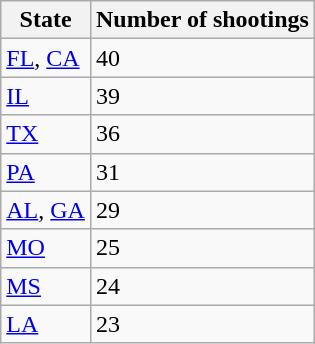<table class="wikitable">
<tr>
<th>State</th>
<th>Number of shootings</th>
</tr>
<tr>
<td><a href='#'>FL</a>, <a href='#'>CA</a></td>
<td>40</td>
</tr>
<tr>
<td><a href='#'>IL</a></td>
<td>39</td>
</tr>
<tr>
<td><a href='#'>TX</a></td>
<td>36</td>
</tr>
<tr>
<td><a href='#'>PA</a></td>
<td>31</td>
</tr>
<tr>
<td><a href='#'>AL</a>, <a href='#'>GA</a></td>
<td>29</td>
</tr>
<tr>
<td><a href='#'>MO</a></td>
<td>25</td>
</tr>
<tr>
<td><a href='#'>MS</a></td>
<td>24</td>
</tr>
<tr>
<td><a href='#'>LA</a></td>
<td>23</td>
</tr>
</table>
